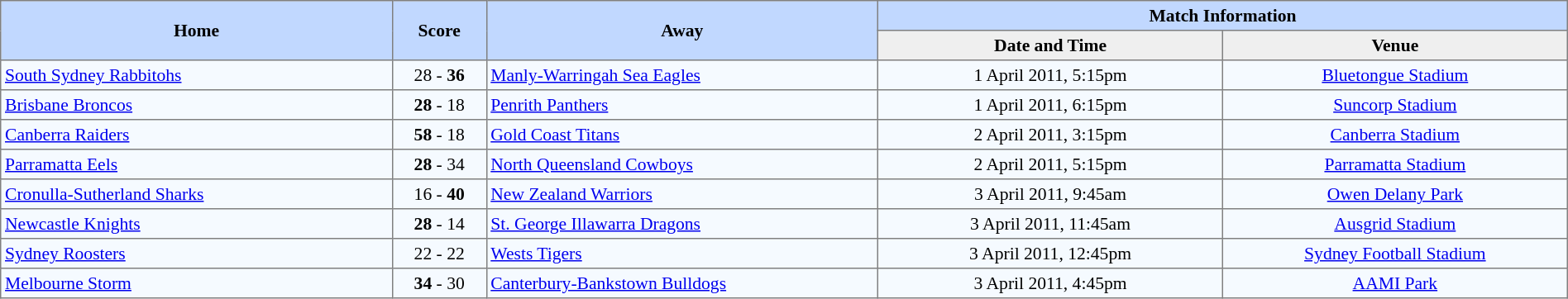<table border=1 style="border-collapse:collapse; font-size:90%; text-align:center;" cellpadding=3 cellspacing=0 width=100%>
<tr bgcolor=#C1D8FF>
<th rowspan=2 width=25%>Home</th>
<th rowspan=2 width=6%>Score</th>
<th rowspan=2 width=25%>Away</th>
<th colspan=6>Match Information</th>
</tr>
<tr bgcolor=#EFEFEF>
<th width=22%>Date and Time</th>
<th width=22%>Venue</th>
</tr>
<tr align=center bgcolor=#F5FAFF>
<td align=left> <a href='#'>South Sydney Rabbitohs</a></td>
<td>28 - <strong>36</strong></td>
<td align=left> <a href='#'>Manly-Warringah Sea Eagles</a></td>
<td>1 April 2011, 5:15pm</td>
<td><a href='#'>Bluetongue Stadium</a></td>
</tr>
<tr align=center bgcolor=#F5FAFF>
<td align=left> <a href='#'>Brisbane Broncos</a></td>
<td><strong>28</strong> - 18</td>
<td align=left> <a href='#'>Penrith Panthers</a></td>
<td>1 April 2011, 6:15pm</td>
<td><a href='#'>Suncorp Stadium</a></td>
</tr>
<tr align=center bgcolor=#F5FAFF>
<td align=left> <a href='#'>Canberra Raiders</a></td>
<td><strong>58</strong> - 18</td>
<td align=left> <a href='#'>Gold Coast Titans</a></td>
<td>2 April 2011, 3:15pm</td>
<td><a href='#'>Canberra Stadium</a></td>
</tr>
<tr align=center bgcolor=#F5FAFF>
<td align=left> <a href='#'>Parramatta Eels</a></td>
<td><strong>28</strong> - 34</td>
<td align=left> <a href='#'>North Queensland Cowboys</a></td>
<td>2 April 2011, 5:15pm</td>
<td><a href='#'>Parramatta Stadium</a></td>
</tr>
<tr align=center bgcolor=#F5FAFF>
<td align=left> <a href='#'>Cronulla-Sutherland Sharks</a></td>
<td>16 - <strong>40</strong></td>
<td align=left> <a href='#'>New Zealand Warriors</a></td>
<td>3 April 2011, 9:45am</td>
<td><a href='#'>Owen Delany Park</a></td>
</tr>
<tr align=center bgcolor=#F5FAFF>
<td align=left> <a href='#'>Newcastle Knights</a></td>
<td><strong>28</strong> - 14</td>
<td align=left> <a href='#'>St. George Illawarra Dragons</a></td>
<td>3 April 2011, 11:45am</td>
<td><a href='#'>Ausgrid Stadium</a></td>
</tr>
<tr align=center bgcolor=#F5FAFF>
<td align=left> <a href='#'>Sydney Roosters</a></td>
<td>22 - 22</td>
<td align=left> <a href='#'>Wests Tigers</a></td>
<td>3 April 2011, 12:45pm</td>
<td><a href='#'>Sydney Football Stadium</a></td>
</tr>
<tr align=center bgcolor=#F5FAFF>
<td align=left> <a href='#'>Melbourne Storm</a></td>
<td><strong>34</strong> - 30</td>
<td align=left> <a href='#'>Canterbury-Bankstown Bulldogs</a></td>
<td>3 April 2011, 4:45pm</td>
<td><a href='#'>AAMI Park</a></td>
</tr>
</table>
